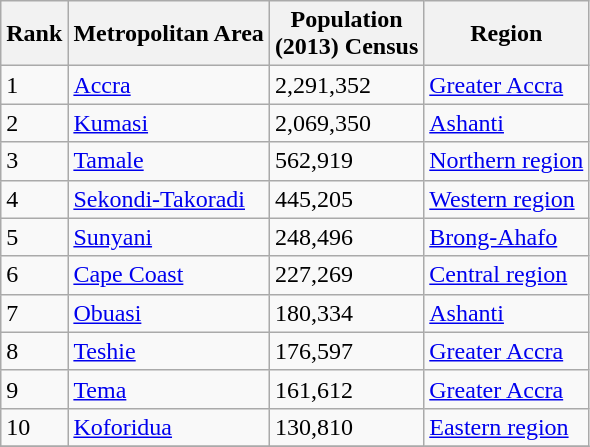<table class="wikitable sortable" style="margin:1em left 1em auto;">
<tr>
<th>Rank</th>
<th>Metropolitan Area</th>
<th>Population<br>(2013) Census</th>
<th>Region</th>
</tr>
<tr>
<td>1</td>
<td><a href='#'>Accra</a></td>
<td>2,291,352</td>
<td><a href='#'>Greater Accra</a></td>
</tr>
<tr>
<td>2</td>
<td><a href='#'>Kumasi</a></td>
<td>2,069,350</td>
<td><a href='#'>Ashanti</a></td>
</tr>
<tr>
<td>3</td>
<td><a href='#'>Tamale</a></td>
<td>562,919</td>
<td><a href='#'>Northern region</a></td>
</tr>
<tr>
<td>4</td>
<td><a href='#'>Sekondi-Takoradi</a></td>
<td>445,205</td>
<td><a href='#'>Western region</a></td>
</tr>
<tr>
<td>5</td>
<td><a href='#'>Sunyani</a></td>
<td>248,496</td>
<td><a href='#'>Brong-Ahafo</a></td>
</tr>
<tr>
<td>6</td>
<td><a href='#'>Cape Coast</a></td>
<td>227,269</td>
<td><a href='#'>Central region</a></td>
</tr>
<tr>
<td>7</td>
<td><a href='#'>Obuasi</a></td>
<td>180,334</td>
<td><a href='#'>Ashanti</a></td>
</tr>
<tr>
<td>8</td>
<td><a href='#'>Teshie</a></td>
<td>176,597</td>
<td><a href='#'>Greater Accra</a></td>
</tr>
<tr>
<td>9</td>
<td><a href='#'>Tema</a></td>
<td>161,612</td>
<td><a href='#'>Greater Accra</a></td>
</tr>
<tr>
<td>10</td>
<td><a href='#'>Koforidua</a></td>
<td>130,810</td>
<td><a href='#'>Eastern region</a></td>
</tr>
<tr>
</tr>
</table>
